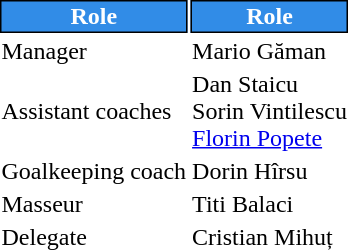<table class="toccolours">
<tr>
<th style="background:#318CE7;color:#FFFFFF;border:1px solid #000000;">Role</th>
<th style="background:#318CE7;color:#FFFFFF;border:1px solid #000000;">Role</th>
</tr>
<tr>
<td>Manager</td>
<td> Mario Găman</td>
</tr>
<tr>
<td>Assistant coaches</td>
<td> Dan Staicu <br>  Sorin Vintilescu <br>  <a href='#'>Florin Popete</a></td>
</tr>
<tr>
<td>Goalkeeping coach</td>
<td> Dorin Hîrsu</td>
</tr>
<tr>
<td>Masseur</td>
<td> Titi Balaci</td>
</tr>
<tr>
<td>Delegate</td>
<td> Cristian Mihuț</td>
</tr>
</table>
